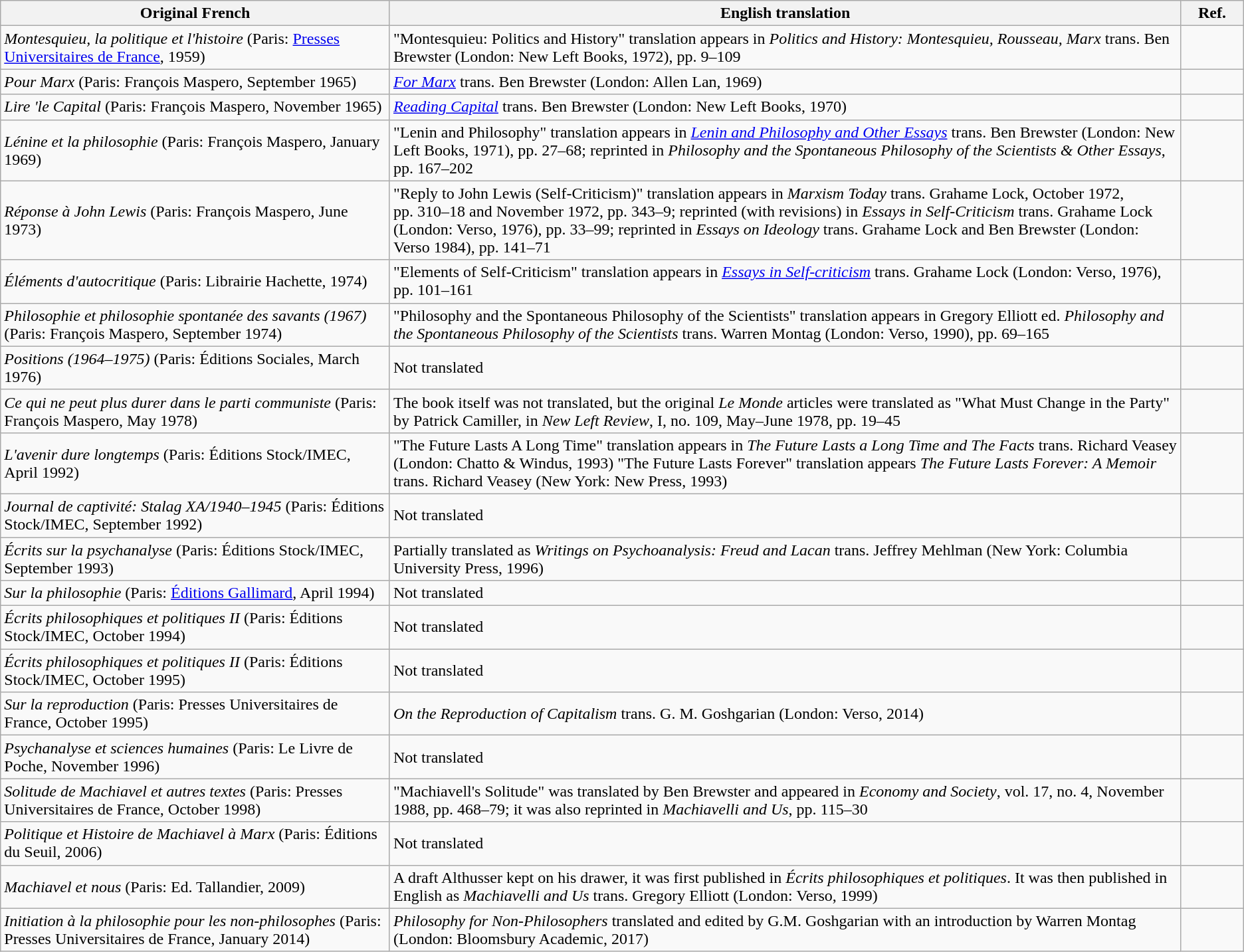<table class="wikitable">
<tr>
<th width="31%">Original French</th>
<th width="63%">English translation</th>
<th width="5%">Ref.</th>
</tr>
<tr>
<td><em>Montesquieu, la politique et l'histoire</em> (Paris: <a href='#'>Presses Universitaires de France</a>, 1959)</td>
<td>"Montesquieu: Politics and History" translation appears in <em>Politics and History: Montesquieu, Rousseau, Marx</em> trans. Ben Brewster (London: New Left Books, 1972), pp. 9–109</td>
<td></td>
</tr>
<tr>
<td><em>Pour Marx</em> (Paris: François Maspero, September 1965)</td>
<td><em><a href='#'>For Marx</a></em> trans. Ben Brewster (London: Allen Lan, 1969)</td>
<td></td>
</tr>
<tr>
<td><em>Lire 'le Capital</em> (Paris: François Maspero, November 1965)</td>
<td><em><a href='#'>Reading Capital</a></em> trans. Ben Brewster (London: New Left Books, 1970)</td>
<td></td>
</tr>
<tr>
<td><em>Lénine et la philosophie</em> (Paris: François Maspero, January 1969)</td>
<td>"Lenin and Philosophy" translation appears in <em><a href='#'>Lenin and Philosophy and Other Essays</a></em> trans. Ben Brewster (London: New Left Books, 1971), pp. 27–68; reprinted in <em>Philosophy and the Spontaneous Philosophy of the Scientists & Other Essays</em>, pp. 167–202</td>
<td></td>
</tr>
<tr>
<td><em>Réponse à John Lewis</em> (Paris: François Maspero, June 1973)</td>
<td>"Reply to John Lewis (Self-Criticism)" translation appears in <em>Marxism Today</em> trans. Grahame Lock, October 1972, pp. 310–18 and November 1972, pp. 343–9; reprinted (with revisions) in <em>Essays in Self-Criticism</em> trans. Grahame Lock (London: Verso, 1976), pp. 33–99; reprinted in <em>Essays on Ideology</em> trans. Grahame Lock and Ben Brewster (London: Verso 1984), pp. 141–71</td>
<td></td>
</tr>
<tr>
<td><em>Éléments d'autocritique</em> (Paris: Librairie Hachette, 1974)</td>
<td>"Elements of Self-Criticism" translation appears in <em><a href='#'>Essays in Self-criticism</a></em> trans. Grahame Lock (London: Verso, 1976), pp. 101–161</td>
<td></td>
</tr>
<tr>
<td><em>Philosophie et philosophie spontanée des savants (1967)</em> (Paris: François Maspero, September 1974)</td>
<td>"Philosophy and the Spontaneous Philosophy of the Scientists" translation appears in Gregory Elliott ed. <em>Philosophy and the Spontaneous Philosophy of the Scientists</em> trans. Warren Montag (London: Verso, 1990), pp. 69–165</td>
<td></td>
</tr>
<tr>
<td><em>Positions (1964–1975)</em> (Paris: Éditions Sociales, March 1976)</td>
<td>Not translated</td>
<td></td>
</tr>
<tr>
<td><em>Ce qui ne peut plus durer dans le parti communiste</em> (Paris: François Maspero, May 1978)</td>
<td>The book itself was not translated, but the original <em>Le Monde</em> articles were translated as "What Must Change in the Party" by Patrick Camiller, in <em>New Left Review</em>, I, no. 109, May–June 1978, pp. 19–45</td>
<td></td>
</tr>
<tr>
<td><em>L'avenir dure longtemps</em> (Paris: Éditions Stock/IMEC, April 1992)</td>
<td>"The Future Lasts A Long Time" translation appears in <em>The Future Lasts a Long Time and The Facts</em> trans. Richard Veasey (London: Chatto & Windus, 1993) "The Future Lasts Forever" translation appears <em>The Future Lasts Forever: A Memoir</em> trans. Richard Veasey (New York: New Press, 1993)</td>
<td></td>
</tr>
<tr>
<td><em>Journal de captivité: Stalag XA/1940–1945</em> (Paris: Éditions Stock/IMEC, September 1992)</td>
<td>Not translated</td>
<td></td>
</tr>
<tr>
<td><em>Écrits sur la psychanalyse</em> (Paris: Éditions Stock/IMEC, September 1993)</td>
<td>Partially translated as <em>Writings on Psychoanalysis: Freud and Lacan</em> trans. Jeffrey Mehlman (New York: Columbia University Press, 1996)</td>
<td></td>
</tr>
<tr>
<td><em>Sur la philosophie</em> (Paris: <a href='#'>Éditions Gallimard</a>, April 1994)</td>
<td>Not translated</td>
<td></td>
</tr>
<tr>
<td><em>Écrits philosophiques et politiques II</em> (Paris: Éditions Stock/IMEC, October 1994)</td>
<td>Not translated</td>
<td></td>
</tr>
<tr>
<td><em>Écrits philosophiques et politiques II</em> (Paris: Éditions Stock/IMEC, October 1995)</td>
<td>Not translated</td>
<td></td>
</tr>
<tr>
<td><em>Sur la reproduction</em> (Paris: Presses Universitaires de France, October 1995)</td>
<td><em>On the Reproduction of Capitalism</em> trans. G. M. Goshgarian (London: Verso, 2014)</td>
<td></td>
</tr>
<tr>
<td><em>Psychanalyse et sciences humaines</em> (Paris: Le Livre de Poche, November 1996)</td>
<td>Not translated</td>
<td></td>
</tr>
<tr>
<td><em>Solitude de Machiavel et autres textes</em> (Paris: Presses Universitaires de France, October 1998)</td>
<td>"Machiavell's Solitude" was translated by Ben Brewster and appeared in <em>Economy and Society</em>, vol. 17, no. 4, November 1988, pp. 468–79; it was also reprinted in <em>Machiavelli and Us</em>, pp. 115–30</td>
<td></td>
</tr>
<tr>
<td><em>Politique et Histoire de Machiavel à Marx</em> (Paris: Éditions du Seuil, 2006)</td>
<td>Not translated</td>
<td></td>
</tr>
<tr>
<td><em>Machiavel et nous</em> (Paris: Ed. Tallandier, 2009)</td>
<td>A draft Althusser kept on his drawer, it was first published in <em>Écrits philosophiques et politiques</em>. It was then published in English as <em>Machiavelli and Us</em> trans. Gregory Elliott (London: Verso, 1999)</td>
<td></td>
</tr>
<tr>
<td><em>Initiation à la philosophie pour les non-philosophes</em> (Paris: Presses Universitaires de France, January 2014)</td>
<td><em>Philosophy for Non-Philosophers</em> translated and edited by G.M. Goshgarian with an introduction by Warren Montag (London: Bloomsbury Academic, 2017)</td>
<td></td>
</tr>
</table>
